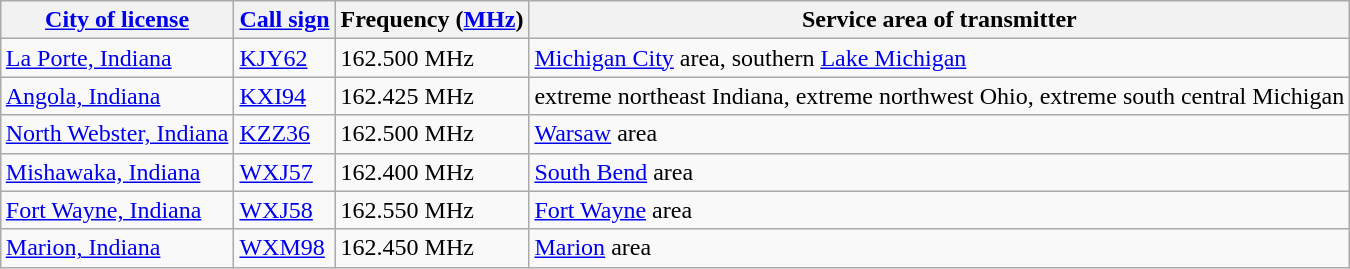<table class="wikitable sortable collapsible" style="margin:1em auto;">
<tr>
<th><a href='#'>City of license</a></th>
<th><a href='#'>Call sign</a></th>
<th>Frequency (<a href='#'>MHz</a>)</th>
<th>Service area of transmitter</th>
</tr>
<tr>
<td><a href='#'>La Porte, Indiana</a></td>
<td><a href='#'>KJY62</a></td>
<td>162.500 MHz</td>
<td><a href='#'>Michigan City</a> area, southern <a href='#'>Lake Michigan</a></td>
</tr>
<tr>
<td><a href='#'>Angola, Indiana</a></td>
<td><a href='#'>KXI94</a></td>
<td>162.425 MHz</td>
<td>extreme northeast Indiana, extreme northwest Ohio, extreme south central Michigan</td>
</tr>
<tr>
<td><a href='#'>North Webster, Indiana</a></td>
<td><a href='#'>KZZ36</a></td>
<td>162.500 MHz</td>
<td><a href='#'>Warsaw</a> area</td>
</tr>
<tr>
<td><a href='#'>Mishawaka, Indiana</a></td>
<td><a href='#'>WXJ57</a></td>
<td>162.400 MHz</td>
<td><a href='#'>South Bend</a> area</td>
</tr>
<tr>
<td><a href='#'>Fort Wayne, Indiana</a></td>
<td><a href='#'>WXJ58</a></td>
<td>162.550 MHz</td>
<td><a href='#'>Fort Wayne</a> area</td>
</tr>
<tr>
<td><a href='#'>Marion, Indiana</a></td>
<td><a href='#'>WXM98</a></td>
<td>162.450 MHz</td>
<td><a href='#'>Marion</a> area</td>
</tr>
</table>
